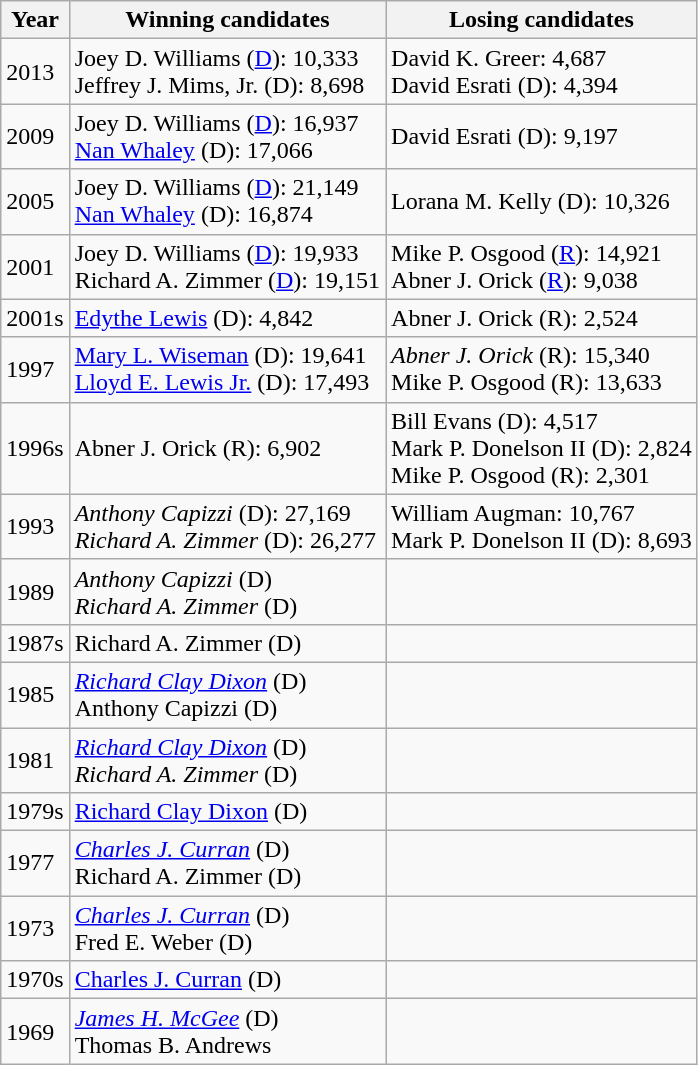<table class="wikitable">
<tr>
<th>Year</th>
<th>Winning candidates</th>
<th>Losing candidates</th>
</tr>
<tr>
<td>2013</td>
<td>Joey D. Williams (<a href='#'>D</a>): 10,333<br>Jeffrey J. Mims, Jr. (D): 8,698</td>
<td>David K. Greer: 4,687<br>David Esrati (D): 4,394</td>
</tr>
<tr>
<td>2009</td>
<td>Joey D. Williams (<a href='#'>D</a>): 16,937<br><a href='#'>Nan Whaley</a> (D): 17,066</td>
<td>David Esrati (D): 9,197</td>
</tr>
<tr>
<td>2005</td>
<td>Joey D. Williams (<a href='#'>D</a>): 21,149<br><a href='#'>Nan Whaley</a> (D): 16,874</td>
<td>Lorana M. Kelly (D): 10,326</td>
</tr>
<tr>
<td>2001</td>
<td>Joey D. Williams (<a href='#'>D</a>): 19,933<br>Richard A. Zimmer (<a href='#'>D</a>): 19,151</td>
<td>Mike P. Osgood (<a href='#'>R</a>): 14,921<br>Abner J. Orick (<a href='#'>R</a>): 9,038</td>
</tr>
<tr>
<td>2001s</td>
<td><a href='#'>Edythe Lewis</a> (D): 4,842</td>
<td>Abner J. Orick (R): 2,524</td>
</tr>
<tr>
<td>1997</td>
<td><a href='#'>Mary L. Wiseman</a> (D): 19,641<br><a href='#'>Lloyd E. Lewis Jr.</a> (D): 17,493</td>
<td><em>Abner J. Orick</em> (R): 15,340<br>Mike P. Osgood (R): 13,633</td>
</tr>
<tr>
<td>1996s</td>
<td>Abner J. Orick (R): 6,902</td>
<td>Bill Evans (D): 4,517<br>Mark P. Donelson II (D): 2,824<br>Mike P. Osgood (R): 2,301</td>
</tr>
<tr>
<td>1993</td>
<td><em>Anthony Capizzi</em> (D): 27,169<br><em>Richard A. Zimmer</em> (D): 26,277</td>
<td>William Augman: 10,767<br>Mark P. Donelson II (D): 8,693</td>
</tr>
<tr>
<td>1989</td>
<td><em>Anthony Capizzi</em> (D)<br><em>Richard A. Zimmer</em> (D)</td>
<td> </td>
</tr>
<tr>
<td>1987s</td>
<td>Richard A. Zimmer (D)</td>
<td> </td>
</tr>
<tr>
<td>1985</td>
<td><em><a href='#'>Richard Clay Dixon</a></em> (D)<br>Anthony Capizzi (D)</td>
<td> </td>
</tr>
<tr>
<td>1981</td>
<td><em><a href='#'>Richard Clay Dixon</a></em> (D)<br><em>Richard A. Zimmer</em> (D)</td>
<td> </td>
</tr>
<tr>
<td>1979s</td>
<td><a href='#'>Richard Clay Dixon</a> (D)</td>
<td> </td>
</tr>
<tr>
<td>1977</td>
<td><em><a href='#'>Charles J. Curran</a></em> (D)<br>Richard A. Zimmer (D)</td>
<td> </td>
</tr>
<tr>
<td>1973</td>
<td><em><a href='#'>Charles J. Curran</a></em> (D)<br>Fred E. Weber (D)</td>
<td> </td>
</tr>
<tr>
<td>1970s</td>
<td><a href='#'>Charles J. Curran</a> (D)</td>
<td> </td>
</tr>
<tr>
<td>1969</td>
<td><em><a href='#'>James H. McGee</a></em> (D)<br>Thomas B. Andrews</td>
<td> </td>
</tr>
</table>
